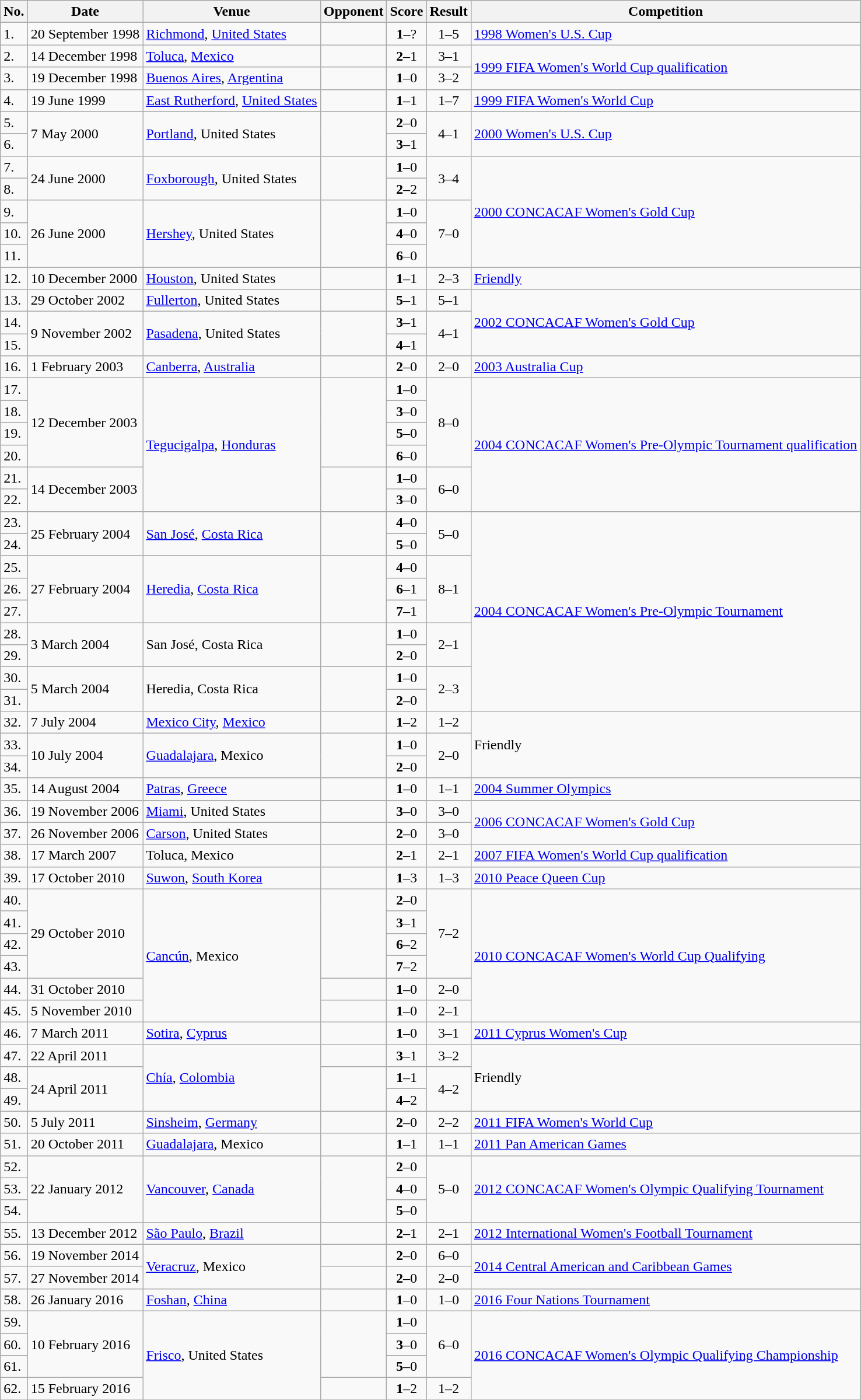<table class="wikitable">
<tr>
<th>No.</th>
<th>Date</th>
<th>Venue</th>
<th>Opponent</th>
<th>Score</th>
<th>Result</th>
<th>Competition</th>
</tr>
<tr>
<td>1.</td>
<td>20 September 1998</td>
<td><a href='#'>Richmond</a>, <a href='#'>United States</a></td>
<td></td>
<td align=center><strong>1</strong>–?</td>
<td align=center>1–5</td>
<td><a href='#'>1998 Women's U.S. Cup</a></td>
</tr>
<tr>
<td>2.</td>
<td>14 December 1998</td>
<td><a href='#'>Toluca</a>, <a href='#'>Mexico</a></td>
<td></td>
<td align=center><strong>2</strong>–1</td>
<td align=center>3–1</td>
<td rowspan=2><a href='#'>1999 FIFA Women's World Cup qualification</a></td>
</tr>
<tr>
<td>3.</td>
<td>19 December 1998</td>
<td><a href='#'>Buenos Aires</a>, <a href='#'>Argentina</a></td>
<td></td>
<td align=center><strong>1</strong>–0</td>
<td align=center>3–2</td>
</tr>
<tr>
<td>4.</td>
<td>19 June 1999</td>
<td><a href='#'>East Rutherford</a>, <a href='#'>United States</a></td>
<td></td>
<td align=center><strong>1</strong>–1</td>
<td align=center>1–7</td>
<td><a href='#'>1999 FIFA Women's World Cup</a></td>
</tr>
<tr>
<td>5.</td>
<td rowspan=2>7 May 2000</td>
<td rowspan=2><a href='#'>Portland</a>, United States</td>
<td rowspan=2></td>
<td align=center><strong>2</strong>–0</td>
<td rowspan=2 align=center>4–1</td>
<td rowspan=2><a href='#'>2000 Women's U.S. Cup</a></td>
</tr>
<tr>
<td>6.</td>
<td align=center><strong>3</strong>–1</td>
</tr>
<tr>
<td>7.</td>
<td rowspan=2>24 June 2000</td>
<td rowspan=2><a href='#'>Foxborough</a>, United States</td>
<td rowspan=2></td>
<td align=center><strong>1</strong>–0</td>
<td rowspan=2 align=center>3–4</td>
<td rowspan=5><a href='#'>2000 CONCACAF Women's Gold Cup</a></td>
</tr>
<tr>
<td>8.</td>
<td align=center><strong>2</strong>–2</td>
</tr>
<tr>
<td>9.</td>
<td rowspan=3>26 June 2000</td>
<td rowspan=3><a href='#'>Hershey</a>, United States</td>
<td rowspan=3></td>
<td align=center><strong>1</strong>–0</td>
<td rowspan=3 align=center>7–0</td>
</tr>
<tr>
<td>10.</td>
<td align=center><strong>4</strong>–0</td>
</tr>
<tr>
<td>11.</td>
<td align=center><strong>6</strong>–0</td>
</tr>
<tr>
<td>12.</td>
<td>10 December 2000</td>
<td><a href='#'>Houston</a>, United States</td>
<td></td>
<td align=center><strong>1</strong>–1</td>
<td align=center>2–3</td>
<td><a href='#'>Friendly</a></td>
</tr>
<tr>
<td>13.</td>
<td>29 October 2002</td>
<td><a href='#'>Fullerton</a>, United States</td>
<td></td>
<td align=center><strong>5</strong>–1</td>
<td align=center>5–1</td>
<td rowspan=3><a href='#'>2002 CONCACAF Women's Gold Cup</a></td>
</tr>
<tr>
<td>14.</td>
<td rowspan=2>9 November 2002</td>
<td rowspan=2><a href='#'>Pasadena</a>, United States</td>
<td rowspan=2></td>
<td align=center><strong>3</strong>–1</td>
<td rowspan=2 align=center>4–1</td>
</tr>
<tr>
<td>15.</td>
<td align=center><strong>4</strong>–1</td>
</tr>
<tr>
<td>16.</td>
<td>1 February 2003</td>
<td><a href='#'>Canberra</a>, <a href='#'>Australia</a></td>
<td></td>
<td align=center><strong>2</strong>–0</td>
<td align=center>2–0</td>
<td><a href='#'>2003 Australia Cup</a></td>
</tr>
<tr>
<td>17.</td>
<td rowspan=4>12 December 2003</td>
<td rowspan=6><a href='#'>Tegucigalpa</a>, <a href='#'>Honduras</a></td>
<td rowspan=4></td>
<td align=center><strong>1</strong>–0</td>
<td rowspan=4 align=center>8–0</td>
<td rowspan=6><a href='#'>2004 CONCACAF Women's Pre-Olympic Tournament qualification</a></td>
</tr>
<tr>
<td>18.</td>
<td align=center><strong>3</strong>–0</td>
</tr>
<tr>
<td>19.</td>
<td align=center><strong>5</strong>–0</td>
</tr>
<tr>
<td>20.</td>
<td align=center><strong>6</strong>–0</td>
</tr>
<tr>
<td>21.</td>
<td rowspan=2>14 December 2003</td>
<td rowspan=2></td>
<td align=center><strong>1</strong>–0</td>
<td rowspan=2 align=center>6–0</td>
</tr>
<tr>
<td>22.</td>
<td align=center><strong>3</strong>–0</td>
</tr>
<tr>
<td>23.</td>
<td rowspan=2>25 February 2004</td>
<td rowspan=2><a href='#'>San José</a>, <a href='#'>Costa Rica</a></td>
<td rowspan=2></td>
<td align=center><strong>4</strong>–0</td>
<td rowspan=2 align=center>5–0</td>
<td rowspan=9><a href='#'>2004 CONCACAF Women's Pre-Olympic Tournament</a></td>
</tr>
<tr>
<td>24.</td>
<td align=center><strong>5</strong>–0</td>
</tr>
<tr>
<td>25.</td>
<td rowspan=3>27 February 2004</td>
<td rowspan=3><a href='#'>Heredia</a>, <a href='#'>Costa Rica</a></td>
<td rowspan=3></td>
<td align=center><strong>4</strong>–0</td>
<td rowspan=3 align=center>8–1</td>
</tr>
<tr>
<td>26.</td>
<td align=center><strong>6</strong>–1</td>
</tr>
<tr>
<td>27.</td>
<td align=center><strong>7</strong>–1</td>
</tr>
<tr>
<td>28.</td>
<td rowspan=2>3 March 2004</td>
<td rowspan=2>San José, Costa Rica</td>
<td rowspan=2></td>
<td align=center><strong>1</strong>–0</td>
<td rowspan=2 align=center>2–1</td>
</tr>
<tr>
<td>29.</td>
<td align=center><strong>2</strong>–0</td>
</tr>
<tr>
<td>30.</td>
<td rowspan=2>5 March 2004</td>
<td rowspan=2>Heredia, Costa Rica</td>
<td rowspan=2></td>
<td align=center><strong>1</strong>–0</td>
<td rowspan=2 align=center>2–3</td>
</tr>
<tr>
<td>31.</td>
<td align=center><strong>2</strong>–0</td>
</tr>
<tr>
<td>32.</td>
<td>7 July 2004</td>
<td><a href='#'>Mexico City</a>, <a href='#'>Mexico</a></td>
<td></td>
<td align=center><strong>1</strong>–2</td>
<td align=center>1–2</td>
<td rowspan=3>Friendly</td>
</tr>
<tr>
<td>33.</td>
<td rowspan=2>10 July 2004</td>
<td rowspan=2><a href='#'>Guadalajara</a>, Mexico</td>
<td rowspan=2></td>
<td align=center><strong>1</strong>–0</td>
<td rowspan=2 align=center>2–0</td>
</tr>
<tr>
<td>34.</td>
<td align=center><strong>2</strong>–0</td>
</tr>
<tr>
<td>35.</td>
<td>14 August 2004</td>
<td><a href='#'>Patras</a>, <a href='#'>Greece</a></td>
<td></td>
<td align=center><strong>1</strong>–0</td>
<td align=center>1–1</td>
<td><a href='#'>2004 Summer Olympics</a></td>
</tr>
<tr>
<td>36.</td>
<td>19 November 2006</td>
<td><a href='#'>Miami</a>, United States</td>
<td></td>
<td align=center><strong>3</strong>–0</td>
<td align=center>3–0</td>
<td rowspan=2><a href='#'>2006 CONCACAF Women's Gold Cup</a></td>
</tr>
<tr>
<td>37.</td>
<td>26 November 2006</td>
<td><a href='#'>Carson</a>, United States</td>
<td></td>
<td align=center><strong>2</strong>–0</td>
<td align=center>3–0</td>
</tr>
<tr>
<td>38.</td>
<td>17 March 2007</td>
<td>Toluca, Mexico</td>
<td></td>
<td align=center><strong>2</strong>–1</td>
<td align=center>2–1</td>
<td><a href='#'>2007 FIFA Women's World Cup qualification</a></td>
</tr>
<tr>
<td>39.</td>
<td>17 October 2010</td>
<td><a href='#'>Suwon</a>, <a href='#'>South Korea</a></td>
<td></td>
<td align=center><strong>1</strong>–3</td>
<td align=center>1–3</td>
<td><a href='#'>2010 Peace Queen Cup</a></td>
</tr>
<tr>
<td>40.</td>
<td rowspan=4>29 October 2010</td>
<td rowspan=6><a href='#'>Cancún</a>, Mexico</td>
<td rowspan=4></td>
<td align=center><strong>2</strong>–0</td>
<td rowspan=4 align=center>7–2</td>
<td rowspan=6><a href='#'>2010 CONCACAF Women's World Cup Qualifying</a></td>
</tr>
<tr>
<td>41.</td>
<td align=center><strong>3</strong>–1</td>
</tr>
<tr>
<td>42.</td>
<td align=center><strong>6</strong>–2</td>
</tr>
<tr>
<td>43.</td>
<td align=center><strong>7</strong>–2</td>
</tr>
<tr>
<td>44.</td>
<td>31 October 2010</td>
<td></td>
<td align=center><strong>1</strong>–0</td>
<td align=center>2–0</td>
</tr>
<tr>
<td>45.</td>
<td>5 November 2010</td>
<td></td>
<td align=center><strong>1</strong>–0</td>
<td align=center>2–1</td>
</tr>
<tr>
<td>46.</td>
<td>7 March 2011</td>
<td><a href='#'>Sotira</a>, <a href='#'>Cyprus</a></td>
<td></td>
<td align=center><strong>1</strong>–0</td>
<td align=center>3–1</td>
<td><a href='#'>2011 Cyprus Women's Cup</a></td>
</tr>
<tr>
<td>47.</td>
<td>22 April 2011</td>
<td rowspan=3><a href='#'>Chía</a>, <a href='#'>Colombia</a></td>
<td></td>
<td align=center><strong>3</strong>–1</td>
<td align=center>3–2</td>
<td rowspan=3>Friendly</td>
</tr>
<tr>
<td>48.</td>
<td rowspan=2>24 April 2011</td>
<td rowspan=2></td>
<td align=center><strong>1</strong>–1</td>
<td rowspan=2 align=center>4–2</td>
</tr>
<tr>
<td>49.</td>
<td align=center><strong>4</strong>–2</td>
</tr>
<tr>
<td>50.</td>
<td>5 July 2011</td>
<td><a href='#'>Sinsheim</a>, <a href='#'>Germany</a></td>
<td></td>
<td align=center><strong>2</strong>–0</td>
<td align=center>2–2</td>
<td><a href='#'>2011 FIFA Women's World Cup</a></td>
</tr>
<tr>
<td>51.</td>
<td>20 October 2011</td>
<td><a href='#'>Guadalajara</a>, Mexico</td>
<td></td>
<td align=center><strong>1</strong>–1</td>
<td align=center>1–1</td>
<td><a href='#'>2011 Pan American Games</a></td>
</tr>
<tr>
<td>52.</td>
<td rowspan=3>22 January 2012</td>
<td rowspan=3><a href='#'>Vancouver</a>, <a href='#'>Canada</a></td>
<td rowspan=3></td>
<td align=center><strong>2</strong>–0</td>
<td rowspan=3 align=center>5–0</td>
<td rowspan=3><a href='#'>2012 CONCACAF Women's Olympic Qualifying Tournament</a></td>
</tr>
<tr>
<td>53.</td>
<td align=center><strong>4</strong>–0</td>
</tr>
<tr>
<td>54.</td>
<td align=center><strong>5</strong>–0</td>
</tr>
<tr>
<td>55.</td>
<td>13 December 2012</td>
<td><a href='#'>São Paulo</a>, <a href='#'>Brazil</a></td>
<td></td>
<td align=center><strong>2</strong>–1</td>
<td align=center>2–1</td>
<td><a href='#'>2012 International Women's Football Tournament</a></td>
</tr>
<tr>
<td>56.</td>
<td>19 November 2014</td>
<td rowspan=2><a href='#'>Veracruz</a>, Mexico</td>
<td></td>
<td align=center><strong>2</strong>–0</td>
<td align=center>6–0</td>
<td rowspan=2><a href='#'>2014 Central American and Caribbean Games</a></td>
</tr>
<tr>
<td>57.</td>
<td>27 November 2014</td>
<td></td>
<td align=center><strong>2</strong>–0</td>
<td align=center>2–0</td>
</tr>
<tr>
<td>58.</td>
<td>26 January 2016</td>
<td><a href='#'>Foshan</a>, <a href='#'>China</a></td>
<td></td>
<td align=center><strong>1</strong>–0</td>
<td align=center>1–0</td>
<td><a href='#'>2016 Four Nations Tournament</a></td>
</tr>
<tr>
<td>59.</td>
<td rowspan=3>10 February 2016</td>
<td rowspan=4><a href='#'>Frisco</a>, United States</td>
<td rowspan=3></td>
<td align=center><strong>1</strong>–0</td>
<td rowspan=3 align=center>6–0</td>
<td rowspan=4><a href='#'>2016 CONCACAF Women's Olympic Qualifying Championship</a></td>
</tr>
<tr>
<td>60.</td>
<td align=center><strong>3</strong>–0</td>
</tr>
<tr>
<td>61.</td>
<td align=center><strong>5</strong>–0</td>
</tr>
<tr>
<td>62.</td>
<td>15 February 2016</td>
<td></td>
<td align=center><strong>1</strong>–2</td>
<td align=center>1–2</td>
</tr>
<tr>
</tr>
</table>
